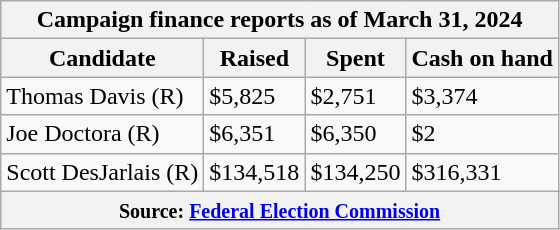<table class="wikitable sortable">
<tr>
<th colspan=4>Campaign finance reports as of March 31, 2024</th>
</tr>
<tr style="text-align:center;">
<th>Candidate</th>
<th>Raised</th>
<th>Spent</th>
<th>Cash on hand</th>
</tr>
<tr>
<td>Thomas Davis (R)</td>
<td>$5,825</td>
<td>$2,751</td>
<td>$3,374</td>
</tr>
<tr>
<td>Joe Doctora (R)</td>
<td>$6,351</td>
<td>$6,350</td>
<td>$2</td>
</tr>
<tr>
<td>Scott DesJarlais (R)</td>
<td>$134,518</td>
<td>$134,250</td>
<td>$316,331</td>
</tr>
<tr>
<th colspan="4"><small>Source: <a href='#'>Federal Election Commission</a></small></th>
</tr>
</table>
